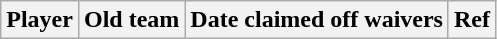<table class="wikitable">
<tr>
<th>Player</th>
<th>Old team</th>
<th>Date claimed off waivers</th>
<th>Ref</th>
</tr>
</table>
